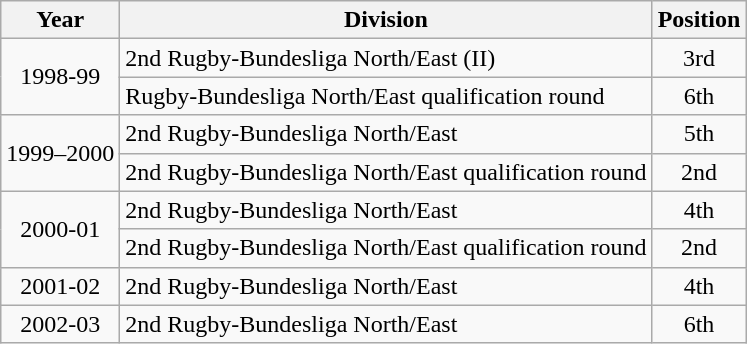<table class="wikitable">
<tr>
<th>Year</th>
<th>Division</th>
<th>Position</th>
</tr>
<tr align="center">
<td rowspan=2>1998-99</td>
<td align="left">2nd Rugby-Bundesliga North/East (II)</td>
<td>3rd</td>
</tr>
<tr align="center">
<td align="left">Rugby-Bundesliga North/East qualification round</td>
<td>6th</td>
</tr>
<tr align="center">
<td rowspan=2>1999–2000</td>
<td align="left">2nd Rugby-Bundesliga North/East</td>
<td>5th</td>
</tr>
<tr align="center">
<td align="left">2nd Rugby-Bundesliga North/East qualification round</td>
<td>2nd</td>
</tr>
<tr align="center">
<td rowspan=2>2000-01</td>
<td align="left">2nd Rugby-Bundesliga North/East</td>
<td>4th</td>
</tr>
<tr align="center">
<td align="left">2nd Rugby-Bundesliga North/East qualification round</td>
<td>2nd</td>
</tr>
<tr align="center">
<td>2001-02</td>
<td align="left">2nd Rugby-Bundesliga North/East</td>
<td>4th</td>
</tr>
<tr align="center">
<td>2002-03</td>
<td align="left">2nd Rugby-Bundesliga North/East</td>
<td>6th</td>
</tr>
</table>
